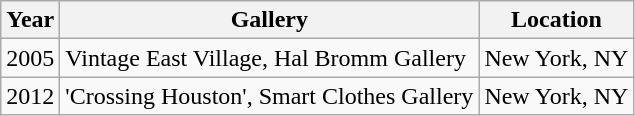<table class="wikitable">
<tr>
<th>Year</th>
<th>Gallery</th>
<th>Location</th>
</tr>
<tr>
<td>2005</td>
<td>Vintage East Village,  Hal Bromm Gallery</td>
<td>New York, NY</td>
</tr>
<tr>
<td>2012</td>
<td>'Crossing Houston', Smart Clothes Gallery</td>
<td>New York, NY</td>
</tr>
</table>
